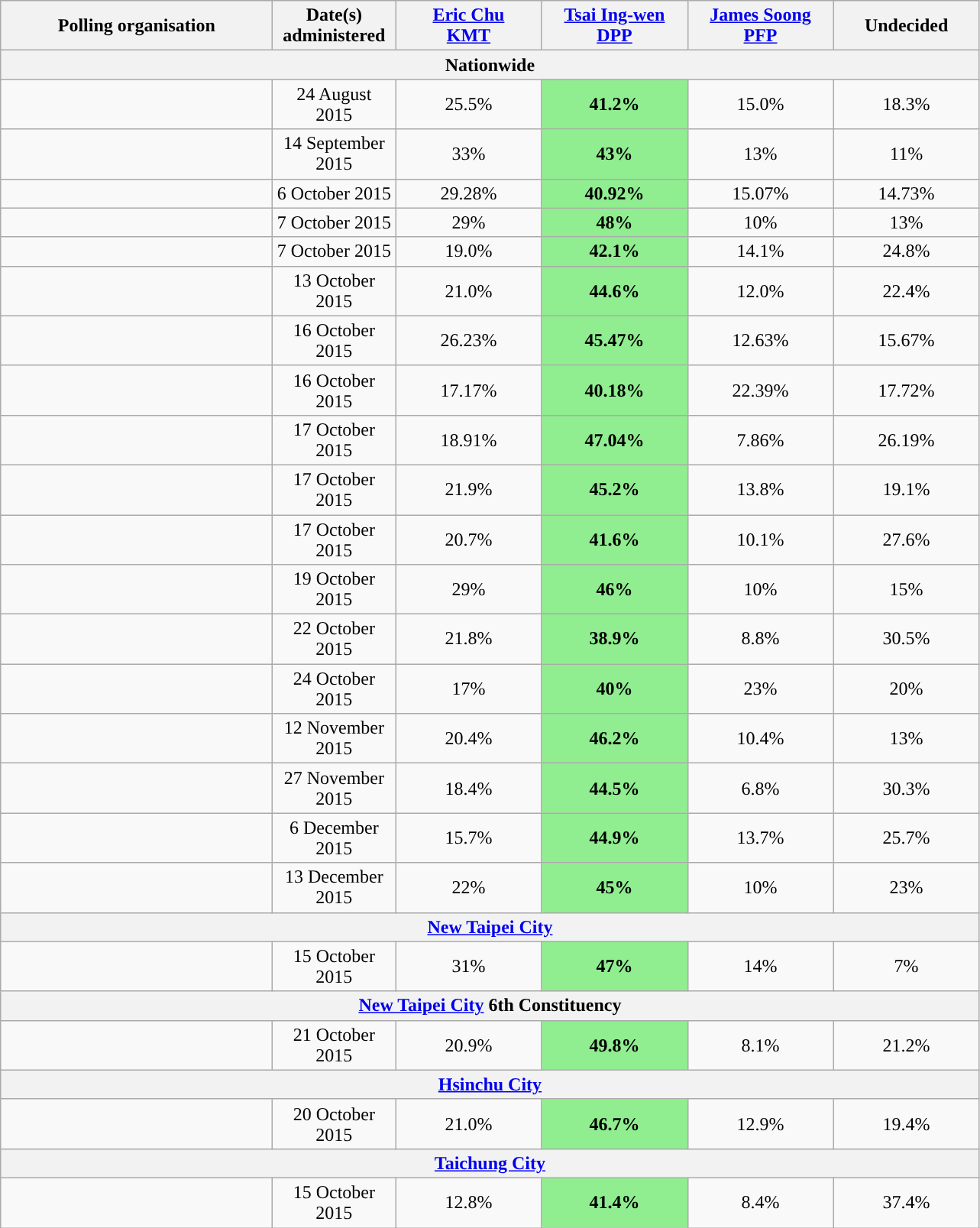<table class="wikitable sortable" style=text-align:center>
<tr>
<th width=230px>Polling organisation</th>
<th width=100px>Date(s)<br>administered</th>
<th style="width:120px;"><a href='#'>Eric Chu</a><br><a href='#'>KMT</a></th>
<th style="width:120px;"><a href='#'>Tsai Ing-wen</a><br><a href='#'>DPP</a></th>
<th style="width:120px;"><a href='#'>James Soong</a><br><a href='#'>PFP</a></th>
<th style="width:120px;">Undecided</th>
</tr>
<tr>
<th colspan="6" width=720>Nationwide</th>
</tr>
<tr>
<td align=left></td>
<td>24 August 2015</td>
<td>25.5%</td>
<td style="background-color:#90ED90; "><strong>41.2%</strong></td>
<td>15.0%</td>
<td>18.3%</td>
</tr>
<tr>
<td align=left></td>
<td>14 September 2015</td>
<td>33%</td>
<td style="background-color:#90ED90; "><strong>43%</strong></td>
<td>13%</td>
<td>11%</td>
</tr>
<tr>
<td align=left></td>
<td>6 October 2015</td>
<td>29.28%</td>
<td style="background-color:#90ED90; "><strong>40.92%</strong></td>
<td>15.07%</td>
<td>14.73%</td>
</tr>
<tr>
<td align=left></td>
<td>7 October 2015</td>
<td>29%</td>
<td style="background-color:#90ED90; "><strong>48%</strong></td>
<td>10%</td>
<td>13%</td>
</tr>
<tr>
<td align=left></td>
<td>7 October 2015</td>
<td>19.0%</td>
<td style="background-color:#90ED90;"><strong>42.1%</strong></td>
<td>14.1%</td>
<td>24.8%</td>
</tr>
<tr>
<td align=left></td>
<td>13 October 2015</td>
<td>21.0%</td>
<td style="background-color:#90ED90; "><strong>44.6%</strong></td>
<td>12.0%</td>
<td>22.4%</td>
</tr>
<tr>
<td align=left></td>
<td>16 October 2015</td>
<td>26.23%</td>
<td style="background-color:#90ED90; "><strong>45.47%</strong></td>
<td>12.63%</td>
<td>15.67%</td>
</tr>
<tr>
<td align=left></td>
<td>16 October 2015</td>
<td>17.17%</td>
<td style="background-color:#90ED90; "><strong>40.18%</strong></td>
<td>22.39%</td>
<td>17.72%</td>
</tr>
<tr>
<td align=left></td>
<td>17 October 2015</td>
<td>18.91%</td>
<td style="background-color:#90ED90; "><strong>47.04%</strong></td>
<td>7.86%</td>
<td>26.19%</td>
</tr>
<tr>
<td align=left></td>
<td>17 October 2015</td>
<td>21.9%</td>
<td style="background-color:#90ED90; "><strong>45.2%</strong></td>
<td>13.8%</td>
<td>19.1%</td>
</tr>
<tr>
<td align=left></td>
<td>17 October 2015</td>
<td>20.7%</td>
<td style="background-color:#90ED90; "><strong>41.6%</strong></td>
<td>10.1%</td>
<td>27.6%</td>
</tr>
<tr>
<td align=left></td>
<td>19 October 2015</td>
<td>29%</td>
<td style="background-color:#90ED90; "><strong>46%</strong></td>
<td>10%</td>
<td>15%</td>
</tr>
<tr>
<td align=left></td>
<td>22 October 2015</td>
<td>21.8%</td>
<td style="background-color:#90ED90; "><strong>38.9%</strong></td>
<td>8.8%</td>
<td>30.5%</td>
</tr>
<tr>
<td align=left></td>
<td>24 October 2015</td>
<td>17%</td>
<td style="background-color:#90ED90; "><strong>40%</strong></td>
<td>23%</td>
<td>20%</td>
</tr>
<tr>
<td align=left></td>
<td>12 November 2015</td>
<td>20.4%</td>
<td style="background-color:#90ED90; "><strong>46.2%</strong></td>
<td>10.4%</td>
<td>13%</td>
</tr>
<tr>
<td align=left></td>
<td>27 November 2015</td>
<td>18.4%</td>
<td style="background-color:#90ED90; "><strong>44.5%</strong></td>
<td>6.8%</td>
<td>30.3%</td>
</tr>
<tr>
<td align=left></td>
<td>6 December 2015</td>
<td>15.7%</td>
<td style="background-color:#90ED90;"><strong>44.9%</strong></td>
<td>13.7%</td>
<td>25.7%</td>
</tr>
<tr>
<td align=left></td>
<td>13 December 2015</td>
<td>22%</td>
<td style="background-color:#90ED90; "><strong>45%</strong></td>
<td>10%</td>
<td>23%</td>
</tr>
<tr>
<th colspan="6" width=720><a href='#'>New Taipei City</a></th>
</tr>
<tr>
<td align=left></td>
<td>15 October 2015</td>
<td>31%</td>
<td style="background-color:#90ED90; "><strong>47%</strong></td>
<td>14%</td>
<td>7%</td>
</tr>
<tr>
<th colspan="6" width=720><a href='#'>New Taipei City</a> 6th Constituency</th>
</tr>
<tr>
<td align=left></td>
<td>21 October 2015</td>
<td>20.9%</td>
<td style="background-color:#90ED90; "><strong>49.8%</strong></td>
<td>8.1%</td>
<td>21.2%</td>
</tr>
<tr>
<th colspan="6" width=720><a href='#'>Hsinchu City</a></th>
</tr>
<tr>
<td align=left></td>
<td>20 October 2015</td>
<td>21.0%</td>
<td style="background-color:#90ED90;"><strong>46.7%</strong></td>
<td>12.9%</td>
<td>19.4%</td>
</tr>
<tr>
<th colspan="6" width=720><a href='#'>Taichung City</a></th>
</tr>
<tr>
<td align=left></td>
<td>15 October 2015</td>
<td>12.8%</td>
<td style="background-color:#90ED90; "><strong>41.4%</strong></td>
<td>8.4%</td>
<td>37.4%</td>
</tr>
</table>
